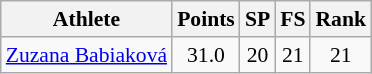<table class="wikitable" border="1" style="font-size:90%">
<tr>
<th>Athlete</th>
<th>Points</th>
<th>SP</th>
<th>FS</th>
<th>Rank</th>
</tr>
<tr align=center>
<td align=left><a href='#'>Zuzana Babiaková</a></td>
<td>31.0</td>
<td>20</td>
<td>21</td>
<td>21</td>
</tr>
</table>
